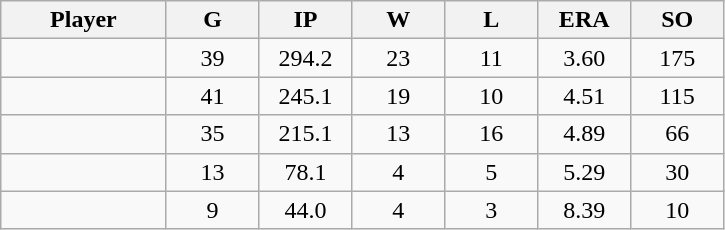<table class="wikitable sortable">
<tr>
<th bgcolor="#DDDDFF" width="16%">Player</th>
<th bgcolor="#DDDDFF" width="9%">G</th>
<th bgcolor="#DDDDFF" width="9%">IP</th>
<th bgcolor="#DDDDFF" width="9%">W</th>
<th bgcolor="#DDDDFF" width="9%">L</th>
<th bgcolor="#DDDDFF" width="9%">ERA</th>
<th bgcolor="#DDDDFF" width="9%">SO</th>
</tr>
<tr align="center">
<td></td>
<td>39</td>
<td>294.2</td>
<td>23</td>
<td>11</td>
<td>3.60</td>
<td>175</td>
</tr>
<tr align="center">
<td></td>
<td>41</td>
<td>245.1</td>
<td>19</td>
<td>10</td>
<td>4.51</td>
<td>115</td>
</tr>
<tr align="center">
<td></td>
<td>35</td>
<td>215.1</td>
<td>13</td>
<td>16</td>
<td>4.89</td>
<td>66</td>
</tr>
<tr align="center">
<td></td>
<td>13</td>
<td>78.1</td>
<td>4</td>
<td>5</td>
<td>5.29</td>
<td>30</td>
</tr>
<tr align="center">
<td></td>
<td>9</td>
<td>44.0</td>
<td>4</td>
<td>3</td>
<td>8.39</td>
<td>10</td>
</tr>
</table>
